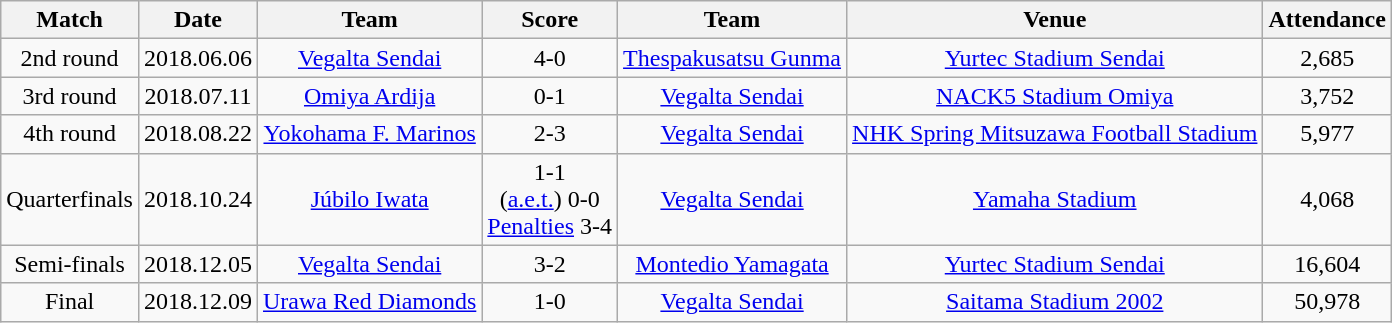<table class="wikitable" style="text-align:center;">
<tr>
<th>Match</th>
<th>Date</th>
<th>Team</th>
<th>Score</th>
<th>Team</th>
<th>Venue</th>
<th>Attendance</th>
</tr>
<tr>
<td>2nd round</td>
<td>2018.06.06</td>
<td><a href='#'>Vegalta Sendai</a></td>
<td>4-0</td>
<td><a href='#'>Thespakusatsu Gunma</a></td>
<td><a href='#'>Yurtec Stadium Sendai</a></td>
<td>2,685</td>
</tr>
<tr>
<td>3rd round</td>
<td>2018.07.11</td>
<td><a href='#'>Omiya Ardija</a></td>
<td>0-1</td>
<td><a href='#'>Vegalta Sendai</a></td>
<td><a href='#'>NACK5 Stadium Omiya</a></td>
<td>3,752</td>
</tr>
<tr>
<td>4th round</td>
<td>2018.08.22</td>
<td><a href='#'>Yokohama F. Marinos</a></td>
<td>2-3</td>
<td><a href='#'>Vegalta Sendai</a></td>
<td><a href='#'>NHK Spring Mitsuzawa Football Stadium</a></td>
<td>5,977</td>
</tr>
<tr>
<td>Quarterfinals</td>
<td>2018.10.24</td>
<td><a href='#'>Júbilo Iwata</a></td>
<td>1-1<br>(<a href='#'>a.e.t.</a>) 0-0<br><a href='#'>Penalties</a> 3-4</td>
<td><a href='#'>Vegalta Sendai</a></td>
<td><a href='#'>Yamaha Stadium</a></td>
<td>4,068</td>
</tr>
<tr>
<td>Semi-finals</td>
<td>2018.12.05</td>
<td><a href='#'>Vegalta Sendai</a></td>
<td>3-2</td>
<td><a href='#'>Montedio Yamagata</a></td>
<td><a href='#'>Yurtec Stadium Sendai</a></td>
<td>16,604</td>
</tr>
<tr>
<td>Final</td>
<td>2018.12.09</td>
<td><a href='#'>Urawa Red Diamonds</a></td>
<td>1-0</td>
<td><a href='#'>Vegalta Sendai</a></td>
<td><a href='#'>Saitama Stadium 2002</a></td>
<td>50,978</td>
</tr>
</table>
